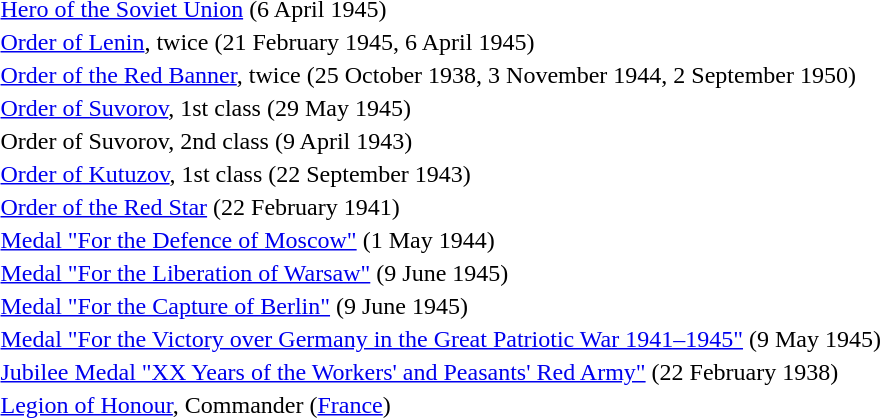<table>
<tr>
<td></td>
<td><a href='#'>Hero of the Soviet Union</a> (6 April 1945)</td>
</tr>
<tr>
<td></td>
<td><a href='#'>Order of Lenin</a>, twice (21 February 1945, 6 April 1945)</td>
</tr>
<tr>
<td></td>
<td><a href='#'>Order of the Red Banner</a>, twice (25 October 1938, 3 November 1944, 2 September 1950)</td>
</tr>
<tr>
<td></td>
<td><a href='#'>Order of Suvorov</a>, 1st class (29 May 1945)</td>
</tr>
<tr>
<td></td>
<td>Order of Suvorov, 2nd class (9 April 1943)</td>
</tr>
<tr>
<td></td>
<td><a href='#'>Order of Kutuzov</a>, 1st class (22 September 1943)</td>
</tr>
<tr>
<td></td>
<td><a href='#'>Order of the Red Star</a> (22 February 1941)</td>
</tr>
<tr>
<td></td>
<td><a href='#'>Medal "For the Defence of Moscow"</a> (1 May 1944)</td>
</tr>
<tr>
<td></td>
<td><a href='#'>Medal "For the Liberation of Warsaw"</a> (9 June 1945)</td>
</tr>
<tr>
<td></td>
<td><a href='#'>Medal "For the Capture of Berlin"</a> (9 June 1945)</td>
</tr>
<tr>
<td></td>
<td><a href='#'>Medal "For the Victory over Germany in the Great Patriotic War 1941–1945"</a> (9 May 1945)</td>
</tr>
<tr>
<td></td>
<td><a href='#'>Jubilee Medal "XX Years of the Workers' and Peasants' Red Army"</a> (22 February 1938)</td>
</tr>
<tr>
<td></td>
<td><a href='#'>Legion of Honour</a>, Commander (<a href='#'>France</a>)</td>
</tr>
<tr>
</tr>
</table>
